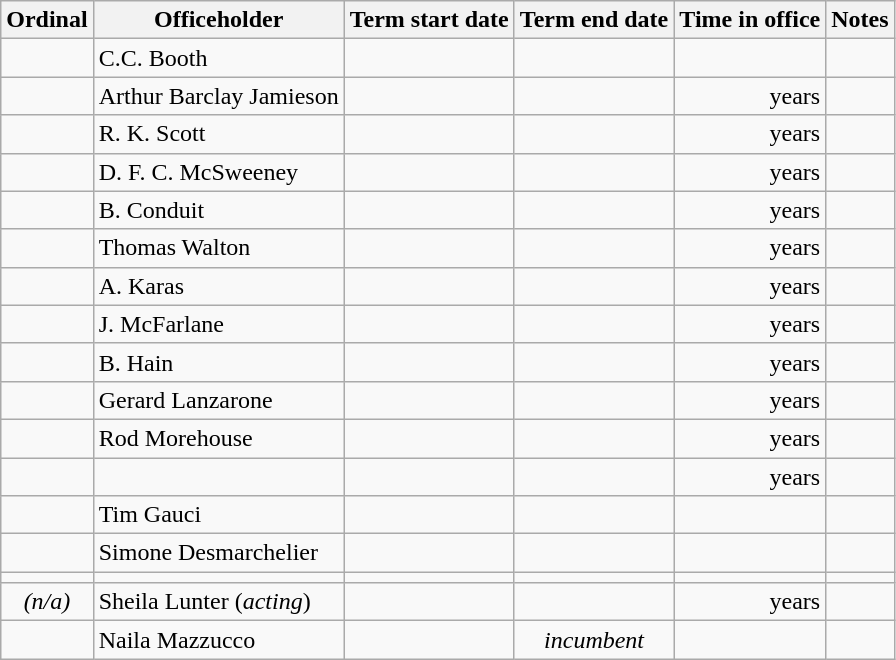<table class='wikitable sortable'>
<tr>
<th>Ordinal</th>
<th>Officeholder</th>
<th>Term start date</th>
<th>Term end date</th>
<th>Time in office</th>
<th>Notes</th>
</tr>
<tr>
<td align=center></td>
<td>C.C. Booth</td>
<td align=center></td>
<td align=center></td>
<td align=right></td>
<td></td>
</tr>
<tr>
<td align=center></td>
<td>Arthur Barclay Jamieson</td>
<td align=center></td>
<td align=center></td>
<td align=right> years</td>
<td></td>
</tr>
<tr>
<td align=center></td>
<td>R. K. Scott</td>
<td align=center></td>
<td align=center></td>
<td align=right> years</td>
<td></td>
</tr>
<tr>
<td align=center></td>
<td>D. F. C. McSweeney</td>
<td align=center></td>
<td align=center></td>
<td align=right> years</td>
<td></td>
</tr>
<tr>
<td align=center></td>
<td>B. Conduit</td>
<td align=center></td>
<td align=center></td>
<td align=right> years</td>
<td></td>
</tr>
<tr>
<td align=center></td>
<td>Thomas Walton</td>
<td align=center></td>
<td align=center></td>
<td align=right> years</td>
<td></td>
</tr>
<tr>
<td align=center></td>
<td>A. Karas</td>
<td align=center></td>
<td align=center></td>
<td align=right> years</td>
<td></td>
</tr>
<tr>
<td align=center></td>
<td>J. McFarlane</td>
<td align=center></td>
<td align=center></td>
<td align=right> years</td>
<td></td>
</tr>
<tr>
<td align=center></td>
<td>B. Hain</td>
<td align=center></td>
<td align=center></td>
<td align=right> years</td>
<td></td>
</tr>
<tr>
<td align=center></td>
<td>Gerard Lanzarone</td>
<td align=center></td>
<td align=center></td>
<td align=right> years</td>
<td></td>
</tr>
<tr>
<td align=center></td>
<td>Rod Morehouse</td>
<td align=center></td>
<td align=center></td>
<td align=right> years</td>
<td></td>
</tr>
<tr>
<td align=center></td>
<td></td>
<td align=center></td>
<td align=center></td>
<td align=right> years</td>
<td></td>
</tr>
<tr>
<td align=center></td>
<td>Tim Gauci</td>
<td align=center></td>
<td align=center></td>
<td align=right></td>
<td></td>
</tr>
<tr>
<td align=center></td>
<td>Simone Desmarchelier</td>
<td align=center></td>
<td align=center></td>
<td align=right></td>
<td></td>
</tr>
<tr>
<td align=center></td>
<td></td>
<td align=center></td>
<td align=center></td>
<td align=right></td>
<td></td>
</tr>
<tr>
<td align=center><em>(n/a)</em></td>
<td>Sheila Lunter (<em>acting</em>)</td>
<td align=center></td>
<td align=center></td>
<td align=right> years</td>
<td></td>
</tr>
<tr>
<td align=center></td>
<td>Naila Mazzucco</td>
<td align=center></td>
<td align=center><em>incumbent</em></td>
<td align=right></td>
<td></td>
</tr>
</table>
